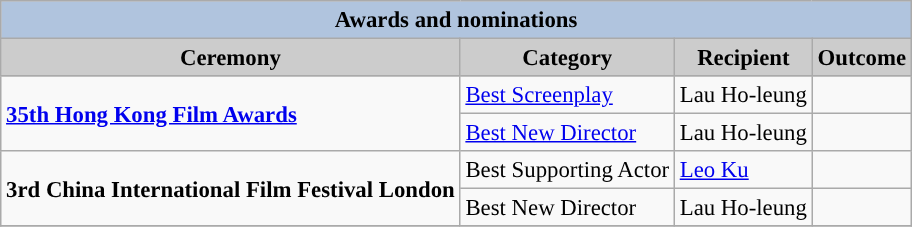<table class="wikitable" style="font-size:95%;" ;>
<tr style="background:#ccc; text-align:center;">
<th colspan="4" style="background: LightSteelBlue;">Awards and nominations</th>
</tr>
<tr style="background:#ccc; text-align:center;">
<th style="background:#ccc">Ceremony</th>
<th style="background:#ccc">Category</th>
<th style="background:#ccc">Recipient</th>
<th style="background:#ccc">Outcome</th>
</tr>
<tr>
<td rowspan=2><strong><a href='#'>35th Hong Kong Film Awards</a></strong></td>
<td><a href='#'>Best Screenplay</a></td>
<td>Lau Ho-leung</td>
<td></td>
</tr>
<tr>
<td><a href='#'>Best New Director</a></td>
<td>Lau Ho-leung</td>
<td></td>
</tr>
<tr>
<td rowspan=2><strong>3rd China International Film Festival London</strong></td>
<td>Best Supporting Actor</td>
<td><a href='#'>Leo Ku</a></td>
<td></td>
</tr>
<tr>
<td>Best New Director</td>
<td>Lau Ho-leung</td>
<td></td>
</tr>
<tr>
</tr>
</table>
